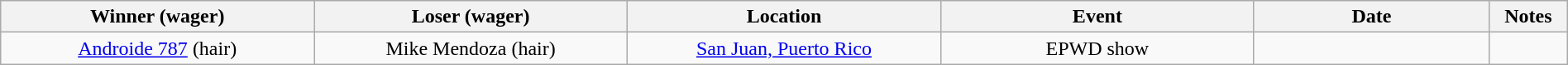<table class="wikitable sortable" width=100%  style="text-align: center">
<tr>
<th width=20% scope="col">Winner (wager)</th>
<th width=20% scope="col">Loser (wager)</th>
<th width=20% scope="col">Location</th>
<th width=20% scope="col">Event</th>
<th width=15% scope="col">Date</th>
<th class="unsortable" width=5% scope="col">Notes</th>
</tr>
<tr>
<td><a href='#'>Androide 787</a> (hair)</td>
<td>Mike Mendoza (hair)</td>
<td><a href='#'>San Juan, Puerto Rico</a></td>
<td>EPWD show</td>
<td></td>
<td></td>
</tr>
</table>
